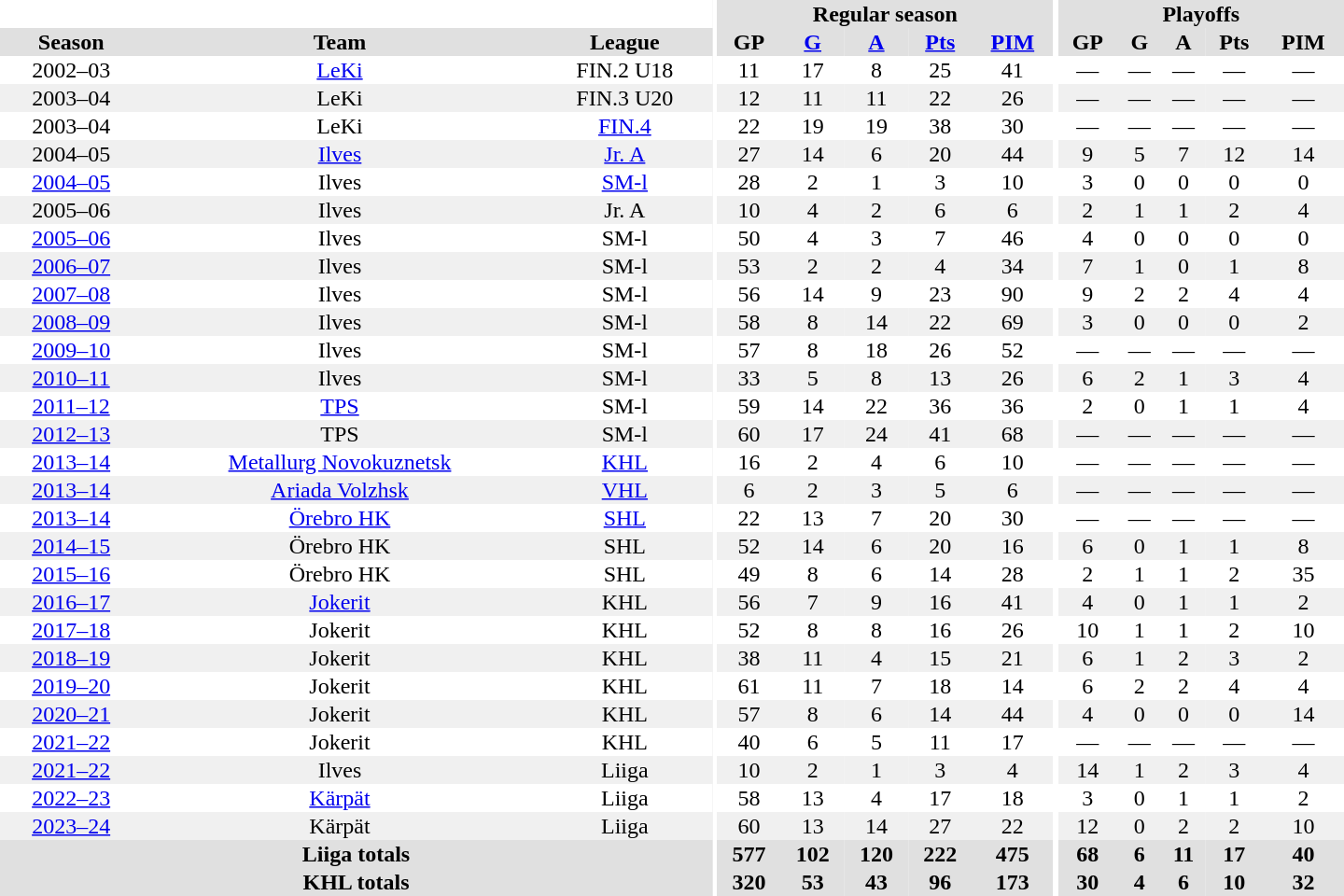<table border="0" cellpadding="1" cellspacing="0" style="text-align:center; width:60em">
<tr bgcolor="#e0e0e0">
<th colspan="3" bgcolor="#ffffff"></th>
<th rowspan="99" bgcolor="#ffffff"></th>
<th colspan="5">Regular season</th>
<th rowspan="99" bgcolor="#ffffff"></th>
<th colspan="5">Playoffs</th>
</tr>
<tr bgcolor="#e0e0e0">
<th>Season</th>
<th>Team</th>
<th>League</th>
<th>GP</th>
<th><a href='#'>G</a></th>
<th><a href='#'>A</a></th>
<th><a href='#'>Pts</a></th>
<th><a href='#'>PIM</a></th>
<th>GP</th>
<th>G</th>
<th>A</th>
<th>Pts</th>
<th>PIM</th>
</tr>
<tr>
<td>2002–03</td>
<td><a href='#'>LeKi</a></td>
<td>FIN.2 U18</td>
<td>11</td>
<td>17</td>
<td>8</td>
<td>25</td>
<td>41</td>
<td>—</td>
<td>—</td>
<td>—</td>
<td>—</td>
<td>—</td>
</tr>
<tr bgcolor="#f0f0f0">
<td>2003–04</td>
<td>LeKi</td>
<td>FIN.3 U20</td>
<td>12</td>
<td>11</td>
<td>11</td>
<td>22</td>
<td>26</td>
<td>—</td>
<td>—</td>
<td>—</td>
<td>—</td>
<td>—</td>
</tr>
<tr>
<td>2003–04</td>
<td>LeKi</td>
<td><a href='#'>FIN.4</a></td>
<td>22</td>
<td>19</td>
<td>19</td>
<td>38</td>
<td>30</td>
<td>—</td>
<td>—</td>
<td>—</td>
<td>—</td>
<td>—</td>
</tr>
<tr bgcolor="#f0f0f0">
<td>2004–05</td>
<td><a href='#'>Ilves</a></td>
<td><a href='#'>Jr. A</a></td>
<td>27</td>
<td>14</td>
<td>6</td>
<td>20</td>
<td>44</td>
<td>9</td>
<td>5</td>
<td>7</td>
<td>12</td>
<td>14</td>
</tr>
<tr>
<td><a href='#'>2004–05</a></td>
<td>Ilves</td>
<td><a href='#'>SM-l</a></td>
<td>28</td>
<td>2</td>
<td>1</td>
<td>3</td>
<td>10</td>
<td>3</td>
<td>0</td>
<td>0</td>
<td>0</td>
<td>0</td>
</tr>
<tr bgcolor="#f0f0f0">
<td>2005–06</td>
<td>Ilves</td>
<td>Jr. A</td>
<td>10</td>
<td>4</td>
<td>2</td>
<td>6</td>
<td>6</td>
<td>2</td>
<td>1</td>
<td>1</td>
<td>2</td>
<td>4</td>
</tr>
<tr>
<td><a href='#'>2005–06</a></td>
<td>Ilves</td>
<td>SM-l</td>
<td>50</td>
<td>4</td>
<td>3</td>
<td>7</td>
<td>46</td>
<td>4</td>
<td>0</td>
<td>0</td>
<td>0</td>
<td>0</td>
</tr>
<tr bgcolor="#f0f0f0">
<td><a href='#'>2006–07</a></td>
<td>Ilves</td>
<td>SM-l</td>
<td>53</td>
<td>2</td>
<td>2</td>
<td>4</td>
<td>34</td>
<td>7</td>
<td>1</td>
<td>0</td>
<td>1</td>
<td>8</td>
</tr>
<tr>
<td><a href='#'>2007–08</a></td>
<td>Ilves</td>
<td>SM-l</td>
<td>56</td>
<td>14</td>
<td>9</td>
<td>23</td>
<td>90</td>
<td>9</td>
<td>2</td>
<td>2</td>
<td>4</td>
<td>4</td>
</tr>
<tr bgcolor="#f0f0f0">
<td><a href='#'>2008–09</a></td>
<td>Ilves</td>
<td>SM-l</td>
<td>58</td>
<td>8</td>
<td>14</td>
<td>22</td>
<td>69</td>
<td>3</td>
<td>0</td>
<td>0</td>
<td>0</td>
<td>2</td>
</tr>
<tr>
<td><a href='#'>2009–10</a></td>
<td>Ilves</td>
<td>SM-l</td>
<td>57</td>
<td>8</td>
<td>18</td>
<td>26</td>
<td>52</td>
<td>—</td>
<td>—</td>
<td>—</td>
<td>—</td>
<td>—</td>
</tr>
<tr bgcolor="#f0f0f0">
<td><a href='#'>2010–11</a></td>
<td>Ilves</td>
<td>SM-l</td>
<td>33</td>
<td>5</td>
<td>8</td>
<td>13</td>
<td>26</td>
<td>6</td>
<td>2</td>
<td>1</td>
<td>3</td>
<td>4</td>
</tr>
<tr>
<td><a href='#'>2011–12</a></td>
<td><a href='#'>TPS</a></td>
<td>SM-l</td>
<td>59</td>
<td>14</td>
<td>22</td>
<td>36</td>
<td>36</td>
<td>2</td>
<td>0</td>
<td>1</td>
<td>1</td>
<td>4</td>
</tr>
<tr bgcolor="#f0f0f0">
<td><a href='#'>2012–13</a></td>
<td>TPS</td>
<td>SM-l</td>
<td>60</td>
<td>17</td>
<td>24</td>
<td>41</td>
<td>68</td>
<td>—</td>
<td>—</td>
<td>—</td>
<td>—</td>
<td>—</td>
</tr>
<tr>
<td><a href='#'>2013–14</a></td>
<td><a href='#'>Metallurg Novokuznetsk</a></td>
<td><a href='#'>KHL</a></td>
<td>16</td>
<td>2</td>
<td>4</td>
<td>6</td>
<td>10</td>
<td>—</td>
<td>—</td>
<td>—</td>
<td>—</td>
<td>—</td>
</tr>
<tr bgcolor="#f0f0f0">
<td><a href='#'>2013–14</a></td>
<td><a href='#'>Ariada Volzhsk</a></td>
<td><a href='#'>VHL</a></td>
<td>6</td>
<td>2</td>
<td>3</td>
<td>5</td>
<td>6</td>
<td>—</td>
<td>—</td>
<td>—</td>
<td>—</td>
<td>—</td>
</tr>
<tr>
<td><a href='#'>2013–14</a></td>
<td><a href='#'>Örebro HK</a></td>
<td><a href='#'>SHL</a></td>
<td>22</td>
<td>13</td>
<td>7</td>
<td>20</td>
<td>30</td>
<td>—</td>
<td>—</td>
<td>—</td>
<td>—</td>
<td>—</td>
</tr>
<tr bgcolor="#f0f0f0">
<td><a href='#'>2014–15</a></td>
<td>Örebro HK</td>
<td>SHL</td>
<td>52</td>
<td>14</td>
<td>6</td>
<td>20</td>
<td>16</td>
<td>6</td>
<td>0</td>
<td>1</td>
<td>1</td>
<td>8</td>
</tr>
<tr>
<td><a href='#'>2015–16</a></td>
<td>Örebro HK</td>
<td>SHL</td>
<td>49</td>
<td>8</td>
<td>6</td>
<td>14</td>
<td>28</td>
<td>2</td>
<td>1</td>
<td>1</td>
<td>2</td>
<td>35</td>
</tr>
<tr bgcolor="#f0f0f0">
<td><a href='#'>2016–17</a></td>
<td><a href='#'>Jokerit</a></td>
<td>KHL</td>
<td>56</td>
<td>7</td>
<td>9</td>
<td>16</td>
<td>41</td>
<td>4</td>
<td>0</td>
<td>1</td>
<td>1</td>
<td>2</td>
</tr>
<tr>
<td><a href='#'>2017–18</a></td>
<td>Jokerit</td>
<td>KHL</td>
<td>52</td>
<td>8</td>
<td>8</td>
<td>16</td>
<td>26</td>
<td>10</td>
<td>1</td>
<td>1</td>
<td>2</td>
<td>10</td>
</tr>
<tr bgcolor="#f0f0f0">
<td><a href='#'>2018–19</a></td>
<td>Jokerit</td>
<td>KHL</td>
<td>38</td>
<td>11</td>
<td>4</td>
<td>15</td>
<td>21</td>
<td>6</td>
<td>1</td>
<td>2</td>
<td>3</td>
<td>2</td>
</tr>
<tr>
<td><a href='#'>2019–20</a></td>
<td>Jokerit</td>
<td>KHL</td>
<td>61</td>
<td>11</td>
<td>7</td>
<td>18</td>
<td>14</td>
<td>6</td>
<td>2</td>
<td>2</td>
<td>4</td>
<td>4</td>
</tr>
<tr bgcolor="#f0f0f0">
<td><a href='#'>2020–21</a></td>
<td>Jokerit</td>
<td>KHL</td>
<td>57</td>
<td>8</td>
<td>6</td>
<td>14</td>
<td>44</td>
<td>4</td>
<td>0</td>
<td>0</td>
<td>0</td>
<td>14</td>
</tr>
<tr>
<td><a href='#'>2021–22</a></td>
<td>Jokerit</td>
<td>KHL</td>
<td>40</td>
<td>6</td>
<td>5</td>
<td>11</td>
<td>17</td>
<td>—</td>
<td>—</td>
<td>—</td>
<td>—</td>
<td>—</td>
</tr>
<tr bgcolor="#f0f0f0">
<td><a href='#'>2021–22</a></td>
<td>Ilves</td>
<td>Liiga</td>
<td>10</td>
<td>2</td>
<td>1</td>
<td>3</td>
<td>4</td>
<td>14</td>
<td>1</td>
<td>2</td>
<td>3</td>
<td>4</td>
</tr>
<tr>
<td><a href='#'>2022–23</a></td>
<td><a href='#'>Kärpät</a></td>
<td>Liiga</td>
<td>58</td>
<td>13</td>
<td>4</td>
<td>17</td>
<td>18</td>
<td>3</td>
<td>0</td>
<td>1</td>
<td>1</td>
<td>2</td>
</tr>
<tr bgcolor="#f0f0f0">
<td><a href='#'>2023–24</a></td>
<td>Kärpät</td>
<td>Liiga</td>
<td>60</td>
<td>13</td>
<td>14</td>
<td>27</td>
<td>22</td>
<td>12</td>
<td>0</td>
<td>2</td>
<td>2</td>
<td>10</td>
</tr>
<tr bgcolor="#e0e0e0">
<th colspan="3">Liiga totals</th>
<th>577</th>
<th>102</th>
<th>120</th>
<th>222</th>
<th>475</th>
<th>68</th>
<th>6</th>
<th>11</th>
<th>17</th>
<th>40</th>
</tr>
<tr bgcolor="#e0e0e0">
<th colspan="3">KHL totals</th>
<th>320</th>
<th>53</th>
<th>43</th>
<th>96</th>
<th>173</th>
<th>30</th>
<th>4</th>
<th>6</th>
<th>10</th>
<th>32</th>
</tr>
</table>
